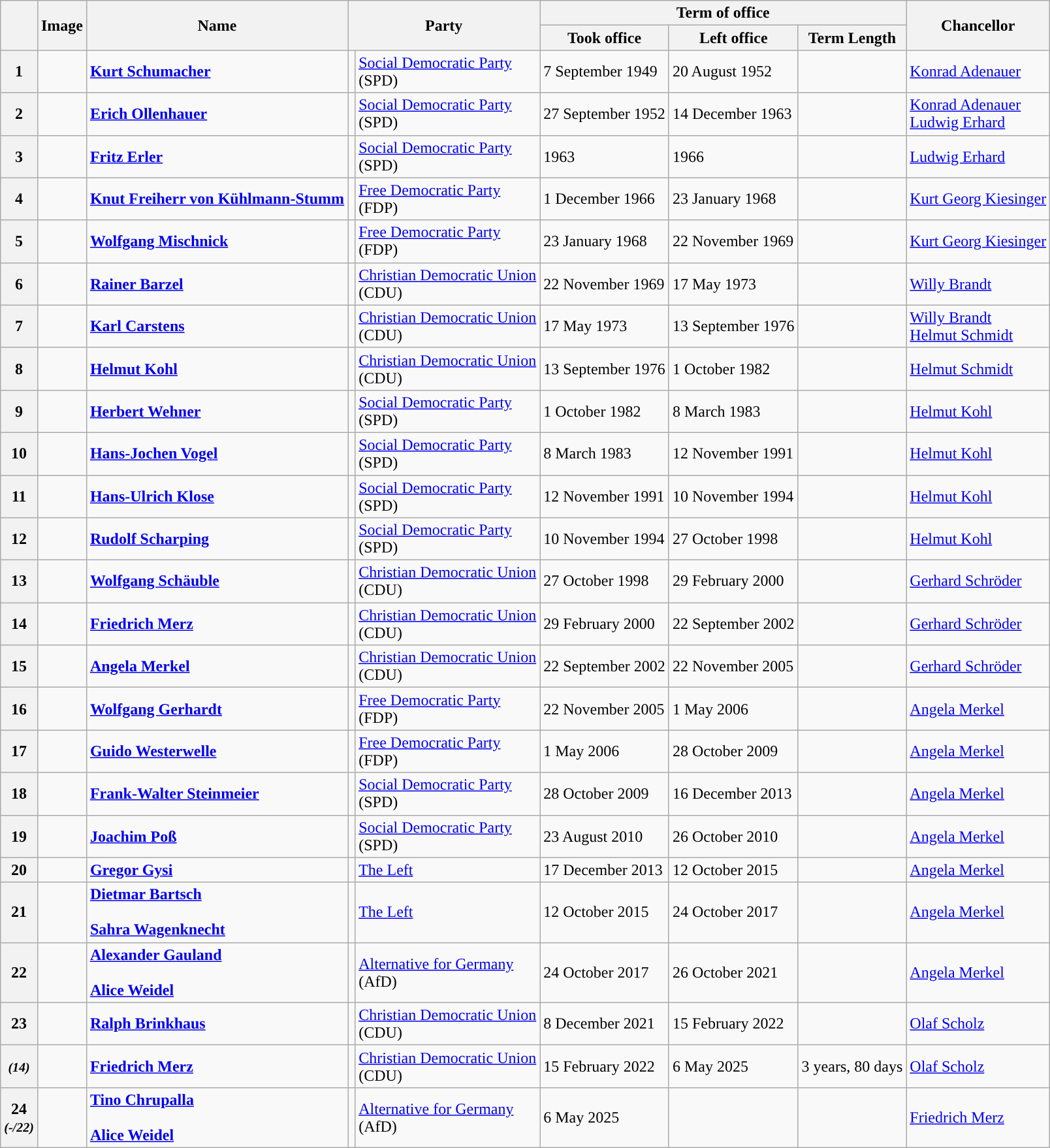<table class="wikitable">
<tr>
<th rowspan=2></th>
<th rowspan=2>Image</th>
<th rowspan=2>Name<br></th>
<th rowspan=2 colspan=2>Party</th>
<th colspan="3">Term of office</th>
<th rowspan="2">Chancellor</th>
</tr>
<tr>
<th>Took office</th>
<th>Left office</th>
<th>Term Length</th>
</tr>
<tr>
<th>1</th>
<td></td>
<td><strong><a href='#'>Kurt Schumacher</a></strong><br></td>
<td style="background:"></td>
<td data-sort-value="SPD"><a href='#'>Social Democratic Party</a><br>(SPD)</td>
<td>7 September 1949</td>
<td>20 August 1952</td>
<td></td>
<td><a href='#'>Konrad Adenauer</a></td>
</tr>
<tr>
<th>2</th>
<td></td>
<td><strong><a href='#'>Erich Ollenhauer</a></strong><br></td>
<td style="background:"></td>
<td data-sort-value="SPD"><a href='#'>Social Democratic Party</a><br>(SPD)</td>
<td>27 September 1952</td>
<td>14 December 1963</td>
<td></td>
<td><a href='#'>Konrad Adenauer</a><br><a href='#'>Ludwig Erhard</a></td>
</tr>
<tr>
<th>3</th>
<td></td>
<td><strong><a href='#'>Fritz Erler</a></strong><br></td>
<td style="background:"></td>
<td data-sort-value="SPD"><a href='#'>Social Democratic Party</a><br>(SPD)</td>
<td>1963</td>
<td>1966</td>
<td></td>
<td><a href='#'>Ludwig Erhard</a></td>
</tr>
<tr>
<th>4</th>
<td></td>
<td><strong><a href='#'>Knut Freiherr von Kühlmann-Stumm</a></strong><br></td>
<td style="background:"></td>
<td data-sort-value="FDP"><a href='#'>Free Democratic Party</a><br>(FDP)</td>
<td>1 December 1966</td>
<td>23 January 1968</td>
<td></td>
<td><a href='#'>Kurt Georg Kiesinger</a></td>
</tr>
<tr>
<th>5</th>
<td></td>
<td><strong><a href='#'>Wolfgang Mischnick</a></strong><br></td>
<td style="background:"></td>
<td data-sort-value="FDP"><a href='#'>Free Democratic Party</a><br>(FDP)</td>
<td>23 January 1968</td>
<td>22 November 1969</td>
<td></td>
<td><a href='#'>Kurt Georg Kiesinger</a></td>
</tr>
<tr>
<th>6</th>
<td></td>
<td><strong><a href='#'>Rainer Barzel</a></strong><br></td>
<td style="background:"></td>
<td data-sort-value="CDU"><a href='#'>Christian Democratic Union</a><br>(CDU)</td>
<td>22 November 1969</td>
<td>17 May 1973</td>
<td></td>
<td><a href='#'>Willy Brandt</a></td>
</tr>
<tr>
<th>7</th>
<td></td>
<td><strong><a href='#'>Karl Carstens</a></strong><br></td>
<td style="background:"></td>
<td data-sort-value="CDU"><a href='#'>Christian Democratic Union</a><br>(CDU)</td>
<td>17 May 1973</td>
<td>13 September 1976</td>
<td></td>
<td><a href='#'>Willy Brandt</a><br><a href='#'>Helmut Schmidt</a></td>
</tr>
<tr>
<th>8</th>
<td></td>
<td><strong><a href='#'>Helmut Kohl</a></strong><br></td>
<td style="background:"></td>
<td data-sort-value="CDU"><a href='#'>Christian Democratic Union</a><br>(CDU)</td>
<td>13 September 1976</td>
<td>1 October 1982</td>
<td></td>
<td><a href='#'>Helmut Schmidt</a></td>
</tr>
<tr>
<th>9</th>
<td></td>
<td><strong><a href='#'>Herbert Wehner</a></strong><br></td>
<td style="background:"></td>
<td data-sort-value="SPD"><a href='#'>Social Democratic Party</a><br>(SPD)</td>
<td>1 October 1982</td>
<td>8 March 1983</td>
<td></td>
<td><a href='#'>Helmut Kohl</a></td>
</tr>
<tr>
<th>10</th>
<td></td>
<td><strong><a href='#'>Hans-Jochen Vogel</a></strong><br></td>
<td style="background:"></td>
<td data-sort-value="SPD"><a href='#'>Social Democratic Party</a><br>(SPD)</td>
<td>8 March 1983</td>
<td>12 November 1991</td>
<td></td>
<td><a href='#'>Helmut Kohl</a></td>
</tr>
<tr>
<th>11</th>
<td></td>
<td><strong><a href='#'>Hans-Ulrich Klose</a></strong><br></td>
<td style="background:"></td>
<td data-sort-value="SPD"><a href='#'>Social Democratic Party</a><br>(SPD)</td>
<td>12 November 1991</td>
<td>10 November 1994</td>
<td></td>
<td><a href='#'>Helmut Kohl</a></td>
</tr>
<tr>
<th>12</th>
<td></td>
<td><strong><a href='#'>Rudolf Scharping</a></strong><br></td>
<td style="background:"></td>
<td data-sort-value="SPD"><a href='#'>Social Democratic Party</a><br>(SPD)</td>
<td>10 November 1994</td>
<td>27 October 1998</td>
<td></td>
<td><a href='#'>Helmut Kohl</a></td>
</tr>
<tr>
<th>13</th>
<td></td>
<td><strong><a href='#'>Wolfgang Schäuble</a></strong><br></td>
<td style="background:"></td>
<td data-sort-value="CDU"><a href='#'>Christian Democratic Union</a><br>(CDU)</td>
<td>27 October 1998</td>
<td>29 February 2000</td>
<td></td>
<td><a href='#'>Gerhard Schröder</a></td>
</tr>
<tr>
<th>14</th>
<td></td>
<td><strong><a href='#'>Friedrich Merz</a></strong><br></td>
<td style="background:"></td>
<td data-sort-value="CDU"><a href='#'>Christian Democratic Union</a><br>(CDU)</td>
<td>29 February 2000</td>
<td>22 September 2002</td>
<td></td>
<td><a href='#'>Gerhard Schröder</a></td>
</tr>
<tr>
<th>15</th>
<td></td>
<td><strong><a href='#'>Angela Merkel</a></strong><br></td>
<td style="background:"></td>
<td data-sort-value="CDU"><a href='#'>Christian Democratic Union</a><br>(CDU)</td>
<td>22 September 2002</td>
<td>22 November 2005</td>
<td></td>
<td><a href='#'>Gerhard Schröder</a></td>
</tr>
<tr>
<th>16</th>
<td></td>
<td><strong><a href='#'>Wolfgang Gerhardt</a></strong><br></td>
<td style="background:"></td>
<td data-sort-value="FDP"><a href='#'>Free Democratic Party</a><br>(FDP)</td>
<td>22 November 2005</td>
<td>1 May 2006</td>
<td></td>
<td><a href='#'>Angela Merkel</a></td>
</tr>
<tr>
<th>17</th>
<td></td>
<td><strong><a href='#'>Guido Westerwelle</a></strong><br></td>
<td style="background:"></td>
<td data-sort-value="FDP"><a href='#'>Free Democratic Party</a><br>(FDP)</td>
<td>1 May 2006</td>
<td>28 October 2009</td>
<td></td>
<td><a href='#'>Angela Merkel</a></td>
</tr>
<tr>
<th>18</th>
<td></td>
<td><strong><a href='#'>Frank-Walter Steinmeier</a></strong><br></td>
<td style="background:"></td>
<td data-sort-value="SPD"><a href='#'>Social Democratic Party</a><br>(SPD)</td>
<td>28 October 2009</td>
<td>16 December 2013</td>
<td></td>
<td><a href='#'>Angela Merkel</a></td>
</tr>
<tr>
<th>19</th>
<td></td>
<td><strong><a href='#'>Joachim Poß</a></strong><br></td>
<td style="background:"></td>
<td data-sort-value="SPD"><a href='#'>Social Democratic Party</a><br>(SPD)</td>
<td>23 August 2010</td>
<td>26 October 2010</td>
<td></td>
<td><a href='#'>Angela Merkel</a></td>
</tr>
<tr>
<th>20</th>
<td></td>
<td><strong><a href='#'>Gregor Gysi</a></strong><br></td>
<td style="background:"></td>
<td data-sort-value="The Left"><a href='#'>The Left</a></td>
<td>17 December 2013</td>
<td>12 October 2015</td>
<td></td>
<td><a href='#'>Angela Merkel</a></td>
</tr>
<tr>
<th>21</th>
<td></td>
<td><strong><a href='#'>Dietmar Bartsch</a></strong><br><br><strong><a href='#'>Sahra Wagenknecht</a></strong><br></td>
<td style="background:"></td>
<td data-sort-value="The Left"><a href='#'>The Left</a></td>
<td>12 October 2015</td>
<td>24 October 2017</td>
<td></td>
<td><a href='#'>Angela Merkel</a></td>
</tr>
<tr>
<th>22</th>
<td></td>
<td><strong><a href='#'>Alexander Gauland</a></strong><br><br><strong><a href='#'>Alice Weidel</a></strong><br></td>
<td style="background:"></td>
<td data-sort-value="AfD"><a href='#'>Alternative for Germany</a><br>(AfD)</td>
<td>24 October 2017</td>
<td>26 October 2021</td>
<td></td>
<td><a href='#'>Angela Merkel</a></td>
</tr>
<tr>
<th>23</th>
<td></td>
<td><strong><a href='#'>Ralph Brinkhaus</a></strong><br></td>
<td style="background:"></td>
<td data-sort-value="CDU"><a href='#'>Christian Democratic Union</a><br>(CDU)</td>
<td>8 December 2021</td>
<td>15 February 2022</td>
<td></td>
<td><a href='#'>Olaf Scholz</a></td>
</tr>
<tr>
<th><em><small>(14)</small></em></th>
<td></td>
<td><strong><a href='#'>Friedrich Merz</a></strong><br></td>
<td style="background:"></td>
<td data-sort-value="CDU"><a href='#'>Christian Democratic Union</a><br>(CDU)</td>
<td>15 February 2022</td>
<td>6 May 2025</td>
<td>3 years, 80 days</td>
<td><a href='#'>Olaf Scholz</a></td>
</tr>
<tr>
<th>24<br><em><small>(-/22)</small></em></th>
<td></td>
<td><strong><a href='#'>Tino Chrupalla</a></strong><br><br><strong><a href='#'>Alice Weidel</a></strong><br></td>
<td style="background:"></td>
<td data-sort-value="AfD"><a href='#'>Alternative for Germany</a><br>(AfD)</td>
<td>6 May 2025</td>
<td></td>
<td></td>
<td><a href='#'>Friedrich Merz</a></td>
</tr>
</table>
